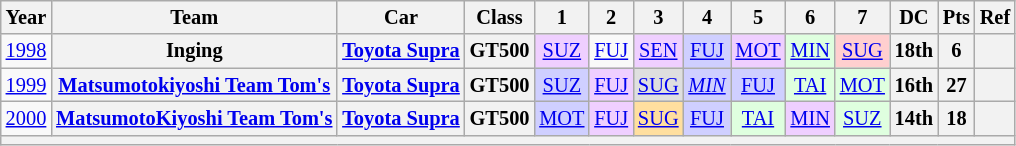<table class="wikitable" style="text-align:center; font-size:85%">
<tr>
<th>Year</th>
<th>Team</th>
<th>Car</th>
<th>Class</th>
<th>1</th>
<th>2</th>
<th>3</th>
<th>4</th>
<th>5</th>
<th>6</th>
<th>7</th>
<th>DC</th>
<th>Pts</th>
<th>Ref</th>
</tr>
<tr>
<td><a href='#'>1998</a></td>
<th>Inging</th>
<th nowrap><a href='#'>Toyota Supra</a></th>
<th>GT500</th>
<td style="background:#EFCFFF;"><a href='#'>SUZ</a><br></td>
<td><a href='#'>FUJ</a></td>
<td style="background:#EFCFFF;"><a href='#'>SEN</a><br></td>
<td style="background:#CFCFFF;"><a href='#'>FUJ</a><br></td>
<td style="background:#EFCFFF;"><a href='#'>MOT</a><br></td>
<td style="background:#DFFFDF;"><a href='#'>MIN</a><br></td>
<td style="background:#FFCFCF;"><a href='#'>SUG</a><br></td>
<th>18th</th>
<th>6</th>
<th></th>
</tr>
<tr>
<td><a href='#'>1999</a></td>
<th nowrap><a href='#'>Matsumotokiyoshi Team Tom's</a></th>
<th nowrap><a href='#'>Toyota Supra</a></th>
<th>GT500</th>
<td style="background:#CFCFFF;"><a href='#'>SUZ</a><br></td>
<td style="background:#EFCFFF;"><a href='#'>FUJ</a><br></td>
<td style="background:#DFDFDF"><a href='#'>SUG</a><br></td>
<td style="background:#CFCFFF;"><em><a href='#'>MIN</a></em><br></td>
<td style="background:#CFCFFF;"><a href='#'>FUJ</a><br></td>
<td style="background:#DFFFDF;"><a href='#'>TAI</a><br></td>
<td style="background:#DFFFDF;"><a href='#'>MOT</a><br></td>
<th>16th</th>
<th>27</th>
<th></th>
</tr>
<tr>
<td><a href='#'>2000</a></td>
<th nowrap><a href='#'>MatsumotoKiyoshi Team Tom's</a></th>
<th nowrap><a href='#'>Toyota Supra</a></th>
<th>GT500</th>
<td style="background:#CFCFFF;"><a href='#'>MOT</a><br></td>
<td style="background:#EFCFFF;"><a href='#'>FUJ</a><br></td>
<td style="background:#FFDF9F;"><a href='#'>SUG</a><br></td>
<td style="background:#CFCFFF;"><a href='#'>FUJ</a><br></td>
<td style="background:#DFFFDF;"><a href='#'>TAI</a><br></td>
<td style="background:#EFCFFF;"><a href='#'>MIN</a><br></td>
<td style="background:#DFFFDF"><a href='#'>SUZ</a><br></td>
<th>14th</th>
<th>18</th>
<th></th>
</tr>
<tr>
<th colspan="14"></th>
</tr>
</table>
